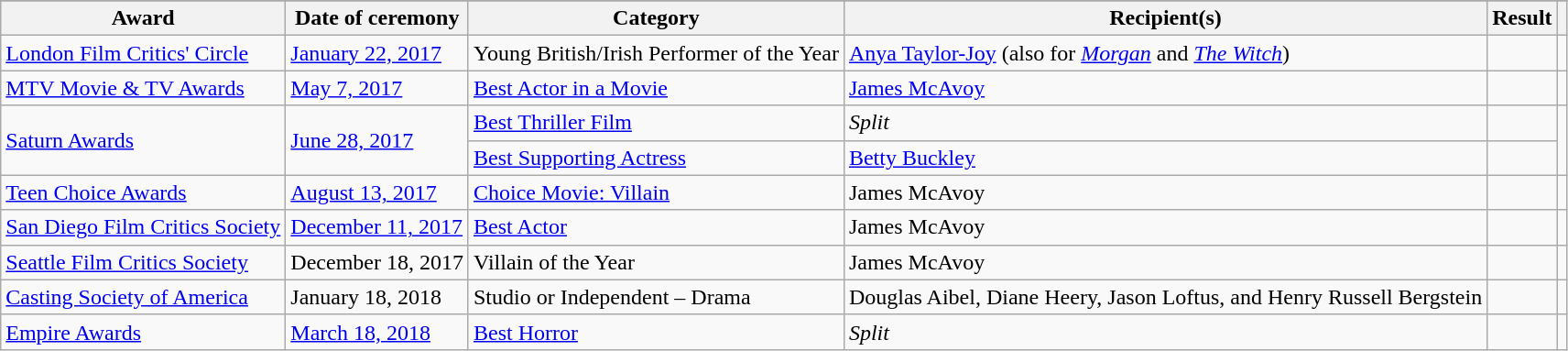<table class="wikitable sortable">
<tr>
</tr>
<tr>
<th scope="col">Award</th>
<th scope="col">Date of ceremony</th>
<th scope="col">Category</th>
<th scope="col">Recipient(s)</th>
<th scope="col">Result</th>
<th scope="col" class="unsortable"></th>
</tr>
<tr>
<td><a href='#'>London Film Critics' Circle</a></td>
<td><a href='#'>January 22, 2017</a></td>
<td>Young British/Irish Performer of the Year</td>
<td><a href='#'>Anya Taylor-Joy</a> (also for <em><a href='#'>Morgan</a></em> and <em><a href='#'>The Witch</a></em>)</td>
<td></td>
<td style="text-align:center;"></td>
</tr>
<tr>
<td><a href='#'>MTV Movie & TV Awards</a></td>
<td><a href='#'>May 7, 2017</a></td>
<td><a href='#'>Best Actor in a Movie</a></td>
<td><a href='#'>James McAvoy</a></td>
<td></td>
<td style="text-align:center;"></td>
</tr>
<tr>
<td rowspan="2"><a href='#'>Saturn Awards</a></td>
<td rowspan="2"><a href='#'>June 28, 2017</a></td>
<td><a href='#'>Best Thriller Film</a></td>
<td><em>Split</em></td>
<td></td>
<td rowspan="2" style="text-align:center;"></td>
</tr>
<tr>
<td><a href='#'>Best Supporting Actress</a></td>
<td><a href='#'>Betty Buckley</a></td>
<td></td>
</tr>
<tr>
<td><a href='#'>Teen Choice Awards</a></td>
<td><a href='#'>August 13, 2017</a></td>
<td><a href='#'>Choice Movie: Villain</a></td>
<td>James McAvoy</td>
<td></td>
<td style="text-align:center;"></td>
</tr>
<tr>
<td><a href='#'>San Diego Film Critics Society</a></td>
<td><a href='#'>December 11, 2017</a></td>
<td><a href='#'>Best Actor</a></td>
<td>James McAvoy</td>
<td></td>
<td style="text-align:center;"></td>
</tr>
<tr>
<td><a href='#'>Seattle Film Critics Society</a></td>
<td>December 18, 2017</td>
<td>Villain of the Year</td>
<td>James McAvoy</td>
<td></td>
<td style="text-align:center;"></td>
</tr>
<tr>
<td><a href='#'>Casting Society of America</a></td>
<td>January 18, 2018</td>
<td>Studio or Independent – Drama</td>
<td>Douglas Aibel, Diane Heery, Jason Loftus, and Henry Russell Bergstein</td>
<td></td>
<td style="text-align:center;"></td>
</tr>
<tr>
<td><a href='#'>Empire Awards</a></td>
<td><a href='#'>March 18, 2018</a></td>
<td><a href='#'>Best Horror</a></td>
<td><em>Split</em></td>
<td></td>
<td style="text-align:center;"></td>
</tr>
</table>
